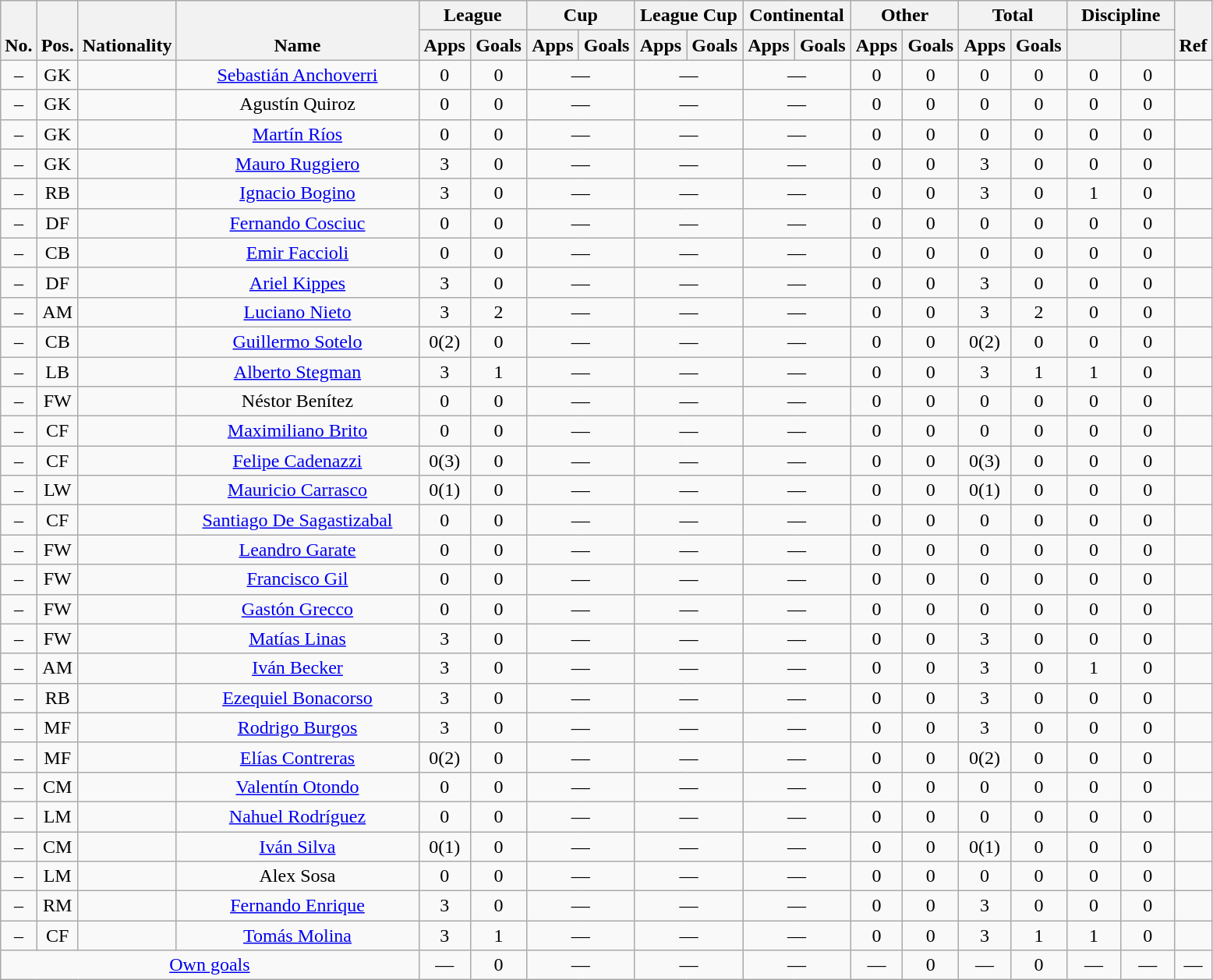<table class="wikitable" style="text-align:center">
<tr>
<th rowspan="2" valign="bottom">No.</th>
<th rowspan="2" valign="bottom">Pos.</th>
<th rowspan="2" valign="bottom">Nationality</th>
<th rowspan="2" valign="bottom" width="200">Name</th>
<th colspan="2" width="85">League</th>
<th colspan="2" width="85">Cup</th>
<th colspan="2" width="85">League Cup</th>
<th colspan="2" width="85">Continental</th>
<th colspan="2" width="85">Other</th>
<th colspan="2" width="85">Total</th>
<th colspan="2" width="85">Discipline</th>
<th rowspan="2" valign="bottom">Ref</th>
</tr>
<tr>
<th>Apps</th>
<th>Goals</th>
<th>Apps</th>
<th>Goals</th>
<th>Apps</th>
<th>Goals</th>
<th>Apps</th>
<th>Goals</th>
<th>Apps</th>
<th>Goals</th>
<th>Apps</th>
<th>Goals</th>
<th></th>
<th></th>
</tr>
<tr>
<td align="center">–</td>
<td align="center">GK</td>
<td align="center"></td>
<td align="center"><a href='#'>Sebastián Anchoverri</a></td>
<td>0</td>
<td>0</td>
<td colspan="2">—</td>
<td colspan="2">—</td>
<td colspan="2">—</td>
<td>0</td>
<td>0</td>
<td>0</td>
<td>0</td>
<td>0</td>
<td>0</td>
<td></td>
</tr>
<tr>
<td align="center">–</td>
<td align="center">GK</td>
<td align="center"></td>
<td align="center">Agustín Quiroz</td>
<td>0</td>
<td>0</td>
<td colspan="2">—</td>
<td colspan="2">—</td>
<td colspan="2">—</td>
<td>0</td>
<td>0</td>
<td>0</td>
<td>0</td>
<td>0</td>
<td>0</td>
<td></td>
</tr>
<tr>
<td align="center">–</td>
<td align="center">GK</td>
<td align="center"></td>
<td align="center"><a href='#'>Martín Ríos</a></td>
<td>0</td>
<td>0</td>
<td colspan="2">—</td>
<td colspan="2">—</td>
<td colspan="2">—</td>
<td>0</td>
<td>0</td>
<td>0</td>
<td>0</td>
<td>0</td>
<td>0</td>
<td></td>
</tr>
<tr>
<td align="center">–</td>
<td align="center">GK</td>
<td align="center"></td>
<td align="center"><a href='#'>Mauro Ruggiero</a></td>
<td>3</td>
<td>0</td>
<td colspan="2">—</td>
<td colspan="2">—</td>
<td colspan="2">—</td>
<td>0</td>
<td>0</td>
<td>3</td>
<td>0</td>
<td>0</td>
<td>0</td>
<td></td>
</tr>
<tr>
<td align="center">–</td>
<td align="center">RB</td>
<td align="center"></td>
<td align="center"><a href='#'>Ignacio Bogino</a></td>
<td>3</td>
<td>0</td>
<td colspan="2">—</td>
<td colspan="2">—</td>
<td colspan="2">—</td>
<td>0</td>
<td>0</td>
<td>3</td>
<td>0</td>
<td>1</td>
<td>0</td>
<td></td>
</tr>
<tr>
<td align="center">–</td>
<td align="center">DF</td>
<td align="center"></td>
<td align="center"><a href='#'>Fernando Cosciuc</a></td>
<td>0</td>
<td>0</td>
<td colspan="2">—</td>
<td colspan="2">—</td>
<td colspan="2">—</td>
<td>0</td>
<td>0</td>
<td>0</td>
<td>0</td>
<td>0</td>
<td>0</td>
<td></td>
</tr>
<tr>
<td align="center">–</td>
<td align="center">CB</td>
<td align="center"></td>
<td align="center"><a href='#'>Emir Faccioli</a></td>
<td>0</td>
<td>0</td>
<td colspan="2">—</td>
<td colspan="2">—</td>
<td colspan="2">—</td>
<td>0</td>
<td>0</td>
<td>0</td>
<td>0</td>
<td>0</td>
<td>0</td>
<td></td>
</tr>
<tr>
<td align="center">–</td>
<td align="center">DF</td>
<td align="center"></td>
<td align="center"><a href='#'>Ariel Kippes</a></td>
<td>3</td>
<td>0</td>
<td colspan="2">—</td>
<td colspan="2">—</td>
<td colspan="2">—</td>
<td>0</td>
<td>0</td>
<td>3</td>
<td>0</td>
<td>0</td>
<td>0</td>
<td></td>
</tr>
<tr>
<td align="center">–</td>
<td align="center">AM</td>
<td align="center"></td>
<td align="center"><a href='#'>Luciano Nieto</a></td>
<td>3</td>
<td>2</td>
<td colspan="2">—</td>
<td colspan="2">—</td>
<td colspan="2">—</td>
<td>0</td>
<td>0</td>
<td>3</td>
<td>2</td>
<td>0</td>
<td>0</td>
<td></td>
</tr>
<tr>
<td align="center">–</td>
<td align="center">CB</td>
<td align="center"></td>
<td align="center"><a href='#'>Guillermo Sotelo</a></td>
<td>0(2)</td>
<td>0</td>
<td colspan="2">—</td>
<td colspan="2">—</td>
<td colspan="2">—</td>
<td>0</td>
<td>0</td>
<td>0(2)</td>
<td>0</td>
<td>0</td>
<td>0</td>
<td></td>
</tr>
<tr>
<td align="center">–</td>
<td align="center">LB</td>
<td align="center"></td>
<td align="center"><a href='#'>Alberto Stegman</a></td>
<td>3</td>
<td>1</td>
<td colspan="2">—</td>
<td colspan="2">—</td>
<td colspan="2">—</td>
<td>0</td>
<td>0</td>
<td>3</td>
<td>1</td>
<td>1</td>
<td>0</td>
<td></td>
</tr>
<tr>
<td align="center">–</td>
<td align="center">FW</td>
<td align="center"></td>
<td align="center">Néstor Benítez</td>
<td>0</td>
<td>0</td>
<td colspan="2">—</td>
<td colspan="2">—</td>
<td colspan="2">—</td>
<td>0</td>
<td>0</td>
<td>0</td>
<td>0</td>
<td>0</td>
<td>0</td>
<td></td>
</tr>
<tr>
<td align="center">–</td>
<td align="center">CF</td>
<td align="center"></td>
<td align="center"><a href='#'>Maximiliano Brito</a></td>
<td>0</td>
<td>0</td>
<td colspan="2">—</td>
<td colspan="2">—</td>
<td colspan="2">—</td>
<td>0</td>
<td>0</td>
<td>0</td>
<td>0</td>
<td>0</td>
<td>0</td>
<td></td>
</tr>
<tr>
<td align="center">–</td>
<td align="center">CF</td>
<td align="center"></td>
<td align="center"><a href='#'>Felipe Cadenazzi</a></td>
<td>0(3)</td>
<td>0</td>
<td colspan="2">—</td>
<td colspan="2">—</td>
<td colspan="2">—</td>
<td>0</td>
<td>0</td>
<td>0(3)</td>
<td>0</td>
<td>0</td>
<td>0</td>
<td></td>
</tr>
<tr>
<td align="center">–</td>
<td align="center">LW</td>
<td align="center"></td>
<td align="center"><a href='#'>Mauricio Carrasco</a></td>
<td>0(1)</td>
<td>0</td>
<td colspan="2">—</td>
<td colspan="2">—</td>
<td colspan="2">—</td>
<td>0</td>
<td>0</td>
<td>0(1)</td>
<td>0</td>
<td>0</td>
<td>0</td>
<td></td>
</tr>
<tr>
<td align="center">–</td>
<td align="center">CF</td>
<td align="center"></td>
<td align="center"><a href='#'>Santiago De Sagastizabal</a></td>
<td>0</td>
<td>0</td>
<td colspan="2">—</td>
<td colspan="2">—</td>
<td colspan="2">—</td>
<td>0</td>
<td>0</td>
<td>0</td>
<td>0</td>
<td>0</td>
<td>0</td>
<td></td>
</tr>
<tr>
<td align="center">–</td>
<td align="center">FW</td>
<td align="center"></td>
<td align="center"><a href='#'>Leandro Garate</a></td>
<td>0</td>
<td>0</td>
<td colspan="2">—</td>
<td colspan="2">—</td>
<td colspan="2">—</td>
<td>0</td>
<td>0</td>
<td>0</td>
<td>0</td>
<td>0</td>
<td>0</td>
<td></td>
</tr>
<tr>
<td align="center">–</td>
<td align="center">FW</td>
<td align="center"></td>
<td align="center"><a href='#'>Francisco Gil</a></td>
<td>0</td>
<td>0</td>
<td colspan="2">—</td>
<td colspan="2">—</td>
<td colspan="2">—</td>
<td>0</td>
<td>0</td>
<td>0</td>
<td>0</td>
<td>0</td>
<td>0</td>
<td></td>
</tr>
<tr>
<td align="center">–</td>
<td align="center">FW</td>
<td align="center"></td>
<td align="center"><a href='#'>Gastón Grecco</a></td>
<td>0</td>
<td>0</td>
<td colspan="2">—</td>
<td colspan="2">—</td>
<td colspan="2">—</td>
<td>0</td>
<td>0</td>
<td>0</td>
<td>0</td>
<td>0</td>
<td>0</td>
<td></td>
</tr>
<tr>
<td align="center">–</td>
<td align="center">FW</td>
<td align="center"></td>
<td align="center"><a href='#'>Matías Linas</a></td>
<td>3</td>
<td>0</td>
<td colspan="2">—</td>
<td colspan="2">—</td>
<td colspan="2">—</td>
<td>0</td>
<td>0</td>
<td>3</td>
<td>0</td>
<td>0</td>
<td>0</td>
<td></td>
</tr>
<tr>
<td align="center">–</td>
<td align="center">AM</td>
<td align="center"></td>
<td align="center"><a href='#'>Iván Becker</a></td>
<td>3</td>
<td>0</td>
<td colspan="2">—</td>
<td colspan="2">—</td>
<td colspan="2">—</td>
<td>0</td>
<td>0</td>
<td>3</td>
<td>0</td>
<td>1</td>
<td>0</td>
<td></td>
</tr>
<tr>
<td align="center">–</td>
<td align="center">RB</td>
<td align="center"></td>
<td align="center"><a href='#'>Ezequiel Bonacorso</a></td>
<td>3</td>
<td>0</td>
<td colspan="2">—</td>
<td colspan="2">—</td>
<td colspan="2">—</td>
<td>0</td>
<td>0</td>
<td>3</td>
<td>0</td>
<td>0</td>
<td>0</td>
<td></td>
</tr>
<tr>
<td align="center">–</td>
<td align="center">MF</td>
<td align="center"></td>
<td align="center"><a href='#'>Rodrigo Burgos</a></td>
<td>3</td>
<td>0</td>
<td colspan="2">—</td>
<td colspan="2">—</td>
<td colspan="2">—</td>
<td>0</td>
<td>0</td>
<td>3</td>
<td>0</td>
<td>0</td>
<td>0</td>
<td></td>
</tr>
<tr>
<td align="center">–</td>
<td align="center">MF</td>
<td align="center"></td>
<td align="center"><a href='#'>Elías Contreras</a></td>
<td>0(2)</td>
<td>0</td>
<td colspan="2">—</td>
<td colspan="2">—</td>
<td colspan="2">—</td>
<td>0</td>
<td>0</td>
<td>0(2)</td>
<td>0</td>
<td>0</td>
<td>0</td>
<td></td>
</tr>
<tr>
<td align="center">–</td>
<td align="center">CM</td>
<td align="center"></td>
<td align="center"><a href='#'>Valentín Otondo</a></td>
<td>0</td>
<td>0</td>
<td colspan="2">—</td>
<td colspan="2">—</td>
<td colspan="2">—</td>
<td>0</td>
<td>0</td>
<td>0</td>
<td>0</td>
<td>0</td>
<td>0</td>
<td></td>
</tr>
<tr>
<td align="center">–</td>
<td align="center">LM</td>
<td align="center"></td>
<td align="center"><a href='#'>Nahuel Rodríguez</a></td>
<td>0</td>
<td>0</td>
<td colspan="2">—</td>
<td colspan="2">—</td>
<td colspan="2">—</td>
<td>0</td>
<td>0</td>
<td>0</td>
<td>0</td>
<td>0</td>
<td>0</td>
<td></td>
</tr>
<tr>
<td align="center">–</td>
<td align="center">CM</td>
<td align="center"></td>
<td align="center"><a href='#'>Iván Silva</a></td>
<td>0(1)</td>
<td>0</td>
<td colspan="2">—</td>
<td colspan="2">—</td>
<td colspan="2">—</td>
<td>0</td>
<td>0</td>
<td>0(1)</td>
<td>0</td>
<td>0</td>
<td>0</td>
<td></td>
</tr>
<tr>
<td align="center">–</td>
<td align="center">LM</td>
<td align="center"></td>
<td align="center">Alex Sosa</td>
<td>0</td>
<td>0</td>
<td colspan="2">—</td>
<td colspan="2">—</td>
<td colspan="2">—</td>
<td>0</td>
<td>0</td>
<td>0</td>
<td>0</td>
<td>0</td>
<td>0</td>
<td></td>
</tr>
<tr>
<td align="center">–</td>
<td align="center">RM</td>
<td align="center"></td>
<td align="center"><a href='#'>Fernando Enrique</a></td>
<td>3</td>
<td>0</td>
<td colspan="2">—</td>
<td colspan="2">—</td>
<td colspan="2">—</td>
<td>0</td>
<td>0</td>
<td>3</td>
<td>0</td>
<td>0</td>
<td>0</td>
<td></td>
</tr>
<tr>
<td align="center">–</td>
<td align="center">CF</td>
<td align="center"></td>
<td align="center"><a href='#'>Tomás Molina</a></td>
<td>3</td>
<td>1</td>
<td colspan="2">—</td>
<td colspan="2">—</td>
<td colspan="2">—</td>
<td>0</td>
<td>0</td>
<td>3</td>
<td>1</td>
<td>1</td>
<td>0</td>
<td></td>
</tr>
<tr>
<td colspan="4" align="center"><a href='#'>Own goals</a></td>
<td>—</td>
<td>0</td>
<td colspan="2">—</td>
<td colspan="2">—</td>
<td colspan="2">—</td>
<td>—</td>
<td>0</td>
<td>—</td>
<td>0</td>
<td>—</td>
<td>—</td>
<td>—</td>
</tr>
</table>
